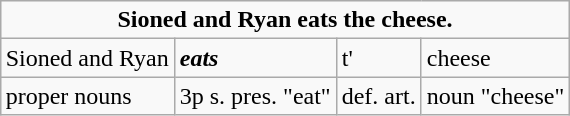<table class="wikitable" style="margin-left: auto; margin-right: auto">
<tr>
<td colspan="6" style="text-align: center;"><strong>Sioned and Ryan eats the cheese.</strong></td>
</tr>
<tr>
<td>Sioned and Ryan</td>
<td><strong><em>eats</em></strong></td>
<td>t'</td>
<td>cheese</td>
</tr>
<tr>
<td>proper nouns</td>
<td>3p s. pres. "eat"</td>
<td>def. art.</td>
<td>noun "cheese"</td>
</tr>
</table>
